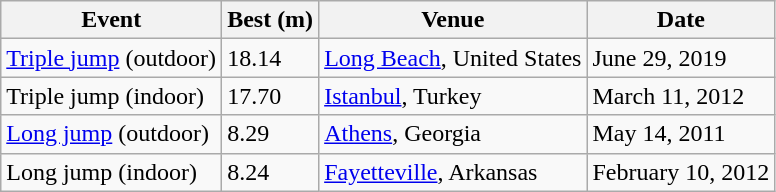<table class="wikitable">
<tr>
<th>Event</th>
<th>Best (m)</th>
<th>Venue</th>
<th>Date</th>
</tr>
<tr>
<td><a href='#'>Triple jump</a> (outdoor)</td>
<td>18.14</td>
<td><a href='#'>Long Beach</a>, United States</td>
<td>June 29, 2019</td>
</tr>
<tr>
<td>Triple jump (indoor)</td>
<td>17.70</td>
<td><a href='#'>Istanbul</a>, Turkey</td>
<td>March 11, 2012</td>
</tr>
<tr>
<td><a href='#'>Long jump</a> (outdoor)</td>
<td>8.29</td>
<td><a href='#'>Athens</a>, Georgia</td>
<td>May 14, 2011</td>
</tr>
<tr>
<td>Long jump (indoor)</td>
<td>8.24</td>
<td><a href='#'>Fayetteville</a>, Arkansas</td>
<td>February 10, 2012</td>
</tr>
</table>
